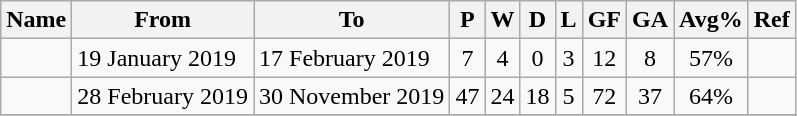<table class="wikitable sortable">
<tr>
<th>Name</th>
<th>From</th>
<th class="unsortable">To</th>
<th>P</th>
<th>W</th>
<th>D</th>
<th>L</th>
<th>GF</th>
<th>GA</th>
<th>Avg%</th>
<th>Ref</th>
</tr>
<tr>
<td align=left> </td>
<td align=left>19 January 2019</td>
<td align=left>17 February 2019</td>
<td align=center>7</td>
<td align=center>4</td>
<td align=center>0</td>
<td align=center>3</td>
<td align=center>12</td>
<td align=center>8</td>
<td align=center>57%</td>
<td align=center></td>
</tr>
<tr>
<td align=left> </td>
<td align=left>28 February 2019</td>
<td align=left>30 November 2019</td>
<td align=center>47</td>
<td align=center>24</td>
<td align=center>18</td>
<td align=center>5</td>
<td align=center>72</td>
<td align=center>37</td>
<td align=center>64%</td>
<td align=center></td>
</tr>
<tr>
</tr>
</table>
